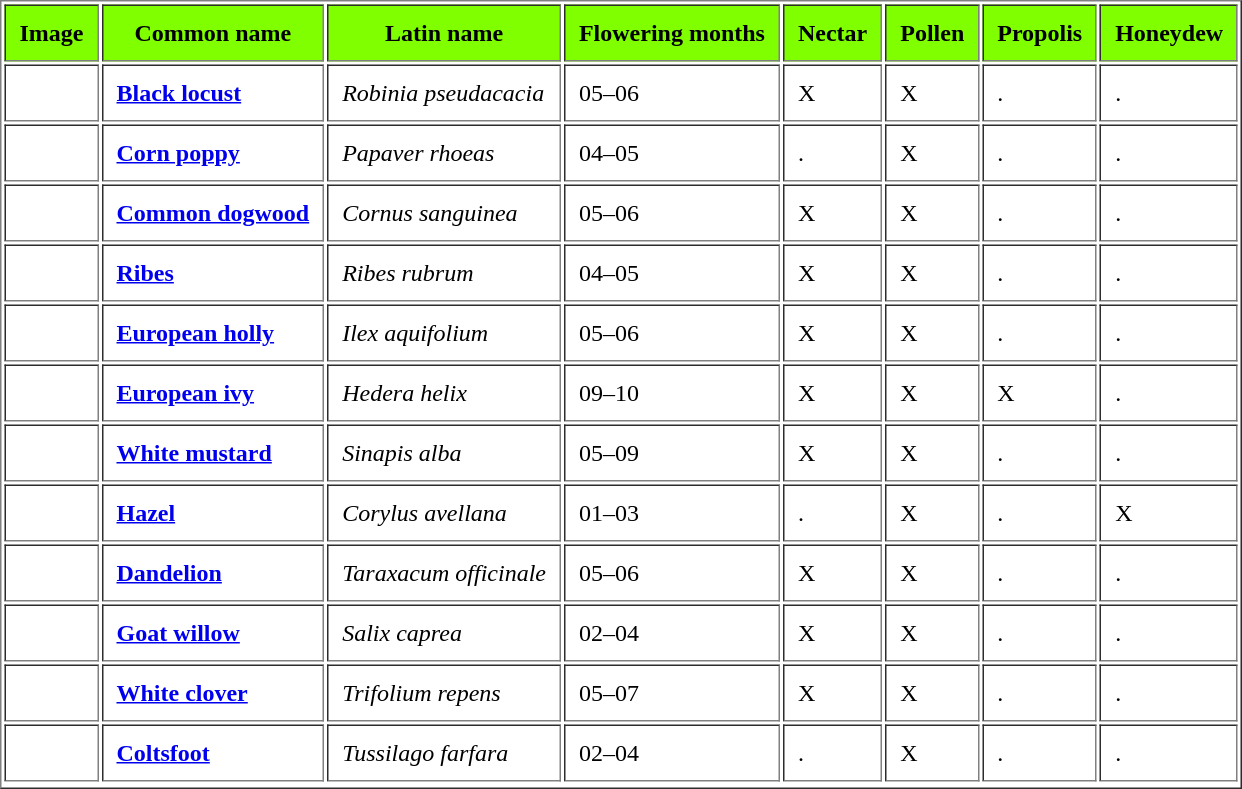<table border="1" cellpadding="9">
<tr>
<th bgcolor="#80FF00">Image</th>
<th bgcolor="#80FF00">Common name</th>
<th bgcolor="#80FF00">Latin name</th>
<th bgcolor="#80FF00">Flowering months</th>
<th bgcolor="#80FF00">Nectar</th>
<th bgcolor="#80FF00">Pollen</th>
<th bgcolor="#80FF00">Propolis</th>
<th bgcolor="#80FF00">Honeydew</th>
</tr>
<tr>
<td></td>
<td><strong><a href='#'>Black locust</a></strong></td>
<td><em>Robinia pseudacacia</em></td>
<td>05–06</td>
<td>X</td>
<td>X</td>
<td>.</td>
<td>.</td>
</tr>
<tr>
<td></td>
<td><strong><a href='#'>Corn poppy</a></strong></td>
<td><em>Papaver rhoeas</em></td>
<td>04–05</td>
<td>.</td>
<td>X</td>
<td>.</td>
<td>.</td>
</tr>
<tr>
<td></td>
<td><strong><a href='#'>Common dogwood</a></strong></td>
<td><em>Cornus sanguinea</em></td>
<td>05–06</td>
<td>X</td>
<td>X</td>
<td>.</td>
<td>.</td>
</tr>
<tr>
<td></td>
<td><strong><a href='#'>Ribes</a></strong></td>
<td><em>Ribes rubrum</em></td>
<td>04–05</td>
<td>X</td>
<td>X</td>
<td>.</td>
<td>.</td>
</tr>
<tr>
<td></td>
<td><strong><a href='#'>European holly</a></strong></td>
<td><em>Ilex aquifolium</em></td>
<td>05–06</td>
<td>X</td>
<td>X</td>
<td>.</td>
<td>.</td>
</tr>
<tr>
<td></td>
<td><strong><a href='#'>European ivy</a></strong></td>
<td><em>Hedera helix</em></td>
<td>09–10</td>
<td>X</td>
<td>X</td>
<td>X</td>
<td>.</td>
</tr>
<tr>
<td></td>
<td><strong><a href='#'>White mustard</a></strong></td>
<td><em>Sinapis alba</em></td>
<td>05–09</td>
<td>X</td>
<td>X</td>
<td>.</td>
<td>.</td>
</tr>
<tr>
<td></td>
<td><strong><a href='#'>Hazel</a></strong></td>
<td><em>Corylus avellana</em></td>
<td>01–03</td>
<td>.</td>
<td>X</td>
<td>.</td>
<td>X</td>
</tr>
<tr>
<td></td>
<td><strong><a href='#'>Dandelion</a></strong></td>
<td><em>Taraxacum officinale</em></td>
<td>05–06</td>
<td>X</td>
<td>X</td>
<td>.</td>
<td>.</td>
</tr>
<tr>
<td></td>
<td><strong><a href='#'>Goat willow</a></strong></td>
<td><em>Salix caprea</em></td>
<td>02–04</td>
<td>X</td>
<td>X</td>
<td>.</td>
<td>.</td>
</tr>
<tr>
<td></td>
<td><strong><a href='#'>White clover</a></strong></td>
<td><em>Trifolium repens</em></td>
<td>05–07</td>
<td>X</td>
<td>X</td>
<td>.</td>
<td>.</td>
</tr>
<tr>
<td></td>
<td><strong><a href='#'>Coltsfoot</a></strong></td>
<td><em>Tussilago farfara</em></td>
<td>02–04</td>
<td>.</td>
<td>X</td>
<td>.</td>
<td>.</td>
</tr>
<tr>
</tr>
</table>
